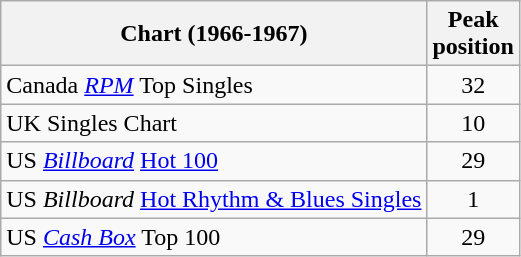<table class="wikitable sortable">
<tr>
<th>Chart (1966-1967)</th>
<th>Peak<br>position</th>
</tr>
<tr>
<td>Canada <em><a href='#'>RPM</a></em> Top Singles</td>
<td style="text-align:center;">32</td>
</tr>
<tr>
<td>UK Singles Chart</td>
<td style="text-align:center;">10</td>
</tr>
<tr>
<td>US <em><a href='#'>Billboard</a></em> <a href='#'>Hot 100</a></td>
<td style="text-align:center;">29</td>
</tr>
<tr>
<td>US <em>Billboard</em> <a href='#'>Hot Rhythm & Blues Singles</a></td>
<td style="text-align:center;">1</td>
</tr>
<tr>
<td>US <a href='#'><em>Cash Box</em></a> Top 100</td>
<td style="text-align:center;">29</td>
</tr>
</table>
